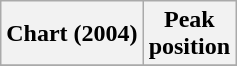<table class="wikitable plainrowheaders" style="text-align:center">
<tr>
<th scope="col">Chart (2004)</th>
<th scope="col">Peak<br>position</th>
</tr>
<tr>
</tr>
</table>
